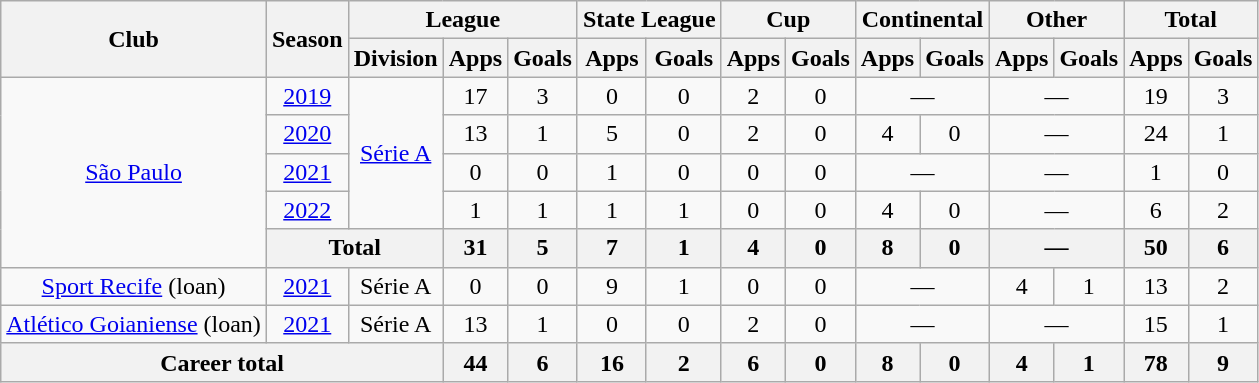<table class="wikitable" style="text-align: center">
<tr>
<th rowspan="2">Club</th>
<th rowspan="2">Season</th>
<th colspan="3">League</th>
<th colspan="2">State League</th>
<th colspan="2">Cup</th>
<th colspan="2">Continental</th>
<th colspan="2">Other</th>
<th colspan="2">Total</th>
</tr>
<tr>
<th>Division</th>
<th>Apps</th>
<th>Goals</th>
<th>Apps</th>
<th>Goals</th>
<th>Apps</th>
<th>Goals</th>
<th>Apps</th>
<th>Goals</th>
<th>Apps</th>
<th>Goals</th>
<th>Apps</th>
<th>Goals</th>
</tr>
<tr>
<td rowspan="5"><a href='#'>São Paulo</a></td>
<td><a href='#'>2019</a></td>
<td rowspan="4"><a href='#'>Série A</a></td>
<td>17</td>
<td>3</td>
<td>0</td>
<td>0</td>
<td>2</td>
<td>0</td>
<td colspan="2">—</td>
<td colspan="2">—</td>
<td>19</td>
<td>3</td>
</tr>
<tr>
<td><a href='#'>2020</a></td>
<td>13</td>
<td>1</td>
<td>5</td>
<td>0</td>
<td>2</td>
<td>0</td>
<td>4</td>
<td>0</td>
<td colspan="2">—</td>
<td>24</td>
<td>1</td>
</tr>
<tr>
<td><a href='#'>2021</a></td>
<td>0</td>
<td>0</td>
<td>1</td>
<td>0</td>
<td>0</td>
<td>0</td>
<td colspan="2">—</td>
<td colspan="2">—</td>
<td>1</td>
<td>0</td>
</tr>
<tr>
<td><a href='#'>2022</a></td>
<td>1</td>
<td>1</td>
<td>1</td>
<td>1</td>
<td>0</td>
<td>0</td>
<td>4</td>
<td>0</td>
<td colspan="2">—</td>
<td>6</td>
<td>2</td>
</tr>
<tr>
<th colspan="2">Total</th>
<th>31</th>
<th>5</th>
<th>7</th>
<th>1</th>
<th>4</th>
<th>0</th>
<th>8</th>
<th>0</th>
<th colspan="2">—</th>
<th>50</th>
<th>6</th>
</tr>
<tr>
<td><a href='#'>Sport Recife</a> (loan)</td>
<td><a href='#'>2021</a></td>
<td>Série A</td>
<td>0</td>
<td>0</td>
<td>9</td>
<td>1</td>
<td>0</td>
<td>0</td>
<td colspan="2">—</td>
<td>4</td>
<td>1</td>
<td>13</td>
<td>2</td>
</tr>
<tr>
<td><a href='#'>Atlético Goianiense</a> (loan)</td>
<td><a href='#'>2021</a></td>
<td>Série A</td>
<td>13</td>
<td>1</td>
<td>0</td>
<td>0</td>
<td>2</td>
<td>0</td>
<td colspan="2">—</td>
<td colspan="2">—</td>
<td>15</td>
<td>1</td>
</tr>
<tr>
<th colspan="3"><strong>Career total</strong></th>
<th>44</th>
<th>6</th>
<th>16</th>
<th>2</th>
<th>6</th>
<th>0</th>
<th>8</th>
<th>0</th>
<th>4</th>
<th>1</th>
<th>78</th>
<th>9</th>
</tr>
</table>
